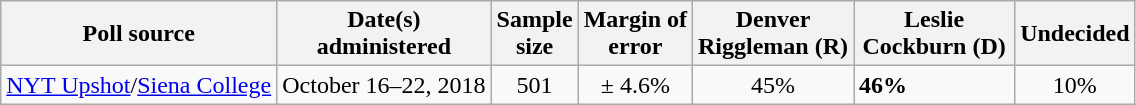<table class="wikitable">
<tr>
<th>Poll source</th>
<th>Date(s)<br>administered</th>
<th>Sample<br>size</th>
<th>Margin of<br>error</th>
<th style="width:100px;">Denver<br>Riggleman (R)</th>
<th style="width:100px;">Leslie<br>Cockburn (D)</th>
<th>Undecided</th>
</tr>
<tr>
<td><a href='#'>NYT Upshot</a>/<a href='#'>Siena College</a></td>
<td align=center>October 16–22, 2018</td>
<td align=center>501</td>
<td align=center>± 4.6%</td>
<td align=center>45%</td>
<td><strong>46%</strong></td>
<td align=center>10%</td>
</tr>
</table>
